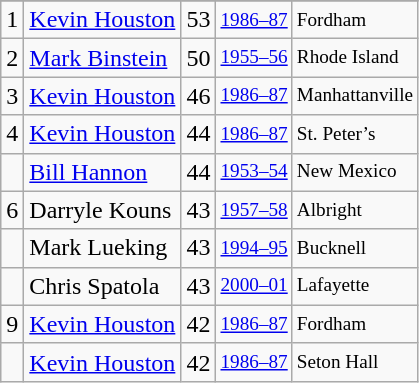<table class="wikitable">
<tr>
</tr>
<tr>
<td>1</td>
<td><a href='#'>Kevin Houston</a></td>
<td>53</td>
<td style="font-size:80%;"><a href='#'>1986–87</a></td>
<td style="font-size:80%;">Fordham</td>
</tr>
<tr>
<td>2</td>
<td><a href='#'>Mark Binstein</a></td>
<td>50</td>
<td style="font-size:80%;"><a href='#'>1955–56</a></td>
<td style="font-size:80%;">Rhode Island</td>
</tr>
<tr>
<td>3</td>
<td><a href='#'>Kevin Houston</a></td>
<td>46</td>
<td style="font-size:80%;"><a href='#'>1986–87</a></td>
<td style="font-size:80%;">Manhattanville</td>
</tr>
<tr>
<td>4</td>
<td><a href='#'>Kevin Houston</a></td>
<td>44</td>
<td style="font-size:80%;"><a href='#'>1986–87</a></td>
<td style="font-size:80%;">St. Peter’s</td>
</tr>
<tr>
<td></td>
<td><a href='#'>Bill Hannon</a></td>
<td>44</td>
<td style="font-size:80%;"><a href='#'>1953–54</a></td>
<td style="font-size:80%;">New Mexico</td>
</tr>
<tr>
<td>6</td>
<td>Darryle Kouns</td>
<td>43</td>
<td style="font-size:80%;"><a href='#'>1957–58</a></td>
<td style="font-size:80%;">Albright</td>
</tr>
<tr>
<td></td>
<td>Mark Lueking</td>
<td>43</td>
<td style="font-size:80%;"><a href='#'>1994–95</a></td>
<td style="font-size:80%;">Bucknell</td>
</tr>
<tr>
<td></td>
<td>Chris Spatola</td>
<td>43</td>
<td style="font-size:80%;"><a href='#'>2000–01</a></td>
<td style="font-size:80%;">Lafayette</td>
</tr>
<tr>
<td>9</td>
<td><a href='#'>Kevin Houston</a></td>
<td>42</td>
<td style="font-size:80%;"><a href='#'>1986–87</a></td>
<td style="font-size:80%;">Fordham</td>
</tr>
<tr>
<td></td>
<td><a href='#'>Kevin Houston</a></td>
<td>42</td>
<td style="font-size:80%;"><a href='#'>1986–87</a></td>
<td style="font-size:80%;">Seton Hall</td>
</tr>
</table>
